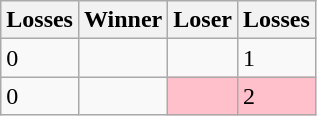<table class=wikitable>
<tr>
<th>Losses</th>
<th>Winner</th>
<th>Loser</th>
<th>Losses</th>
</tr>
<tr>
<td>0</td>
<td></td>
<td></td>
<td>1</td>
</tr>
<tr>
<td>0</td>
<td></td>
<td bgcolor=pink></td>
<td bgcolor=pink>2</td>
</tr>
</table>
